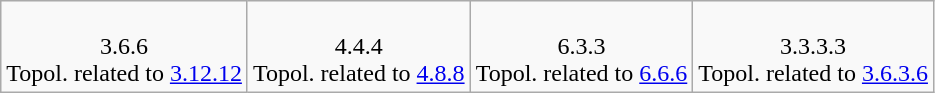<table class=wikitable>
<tr align=center valign=bottom>
<td><br>3.6.6<br>Topol. related to <a href='#'>3.12.12</a></td>
<td><br>4.4.4<br>Topol. related to <a href='#'>4.8.8</a></td>
<td><br>6.3.3<br>Topol. related to <a href='#'>6.6.6</a></td>
<td><br>3.3.3.3<br>Topol. related to <a href='#'>3.6.3.6</a></td>
</tr>
</table>
